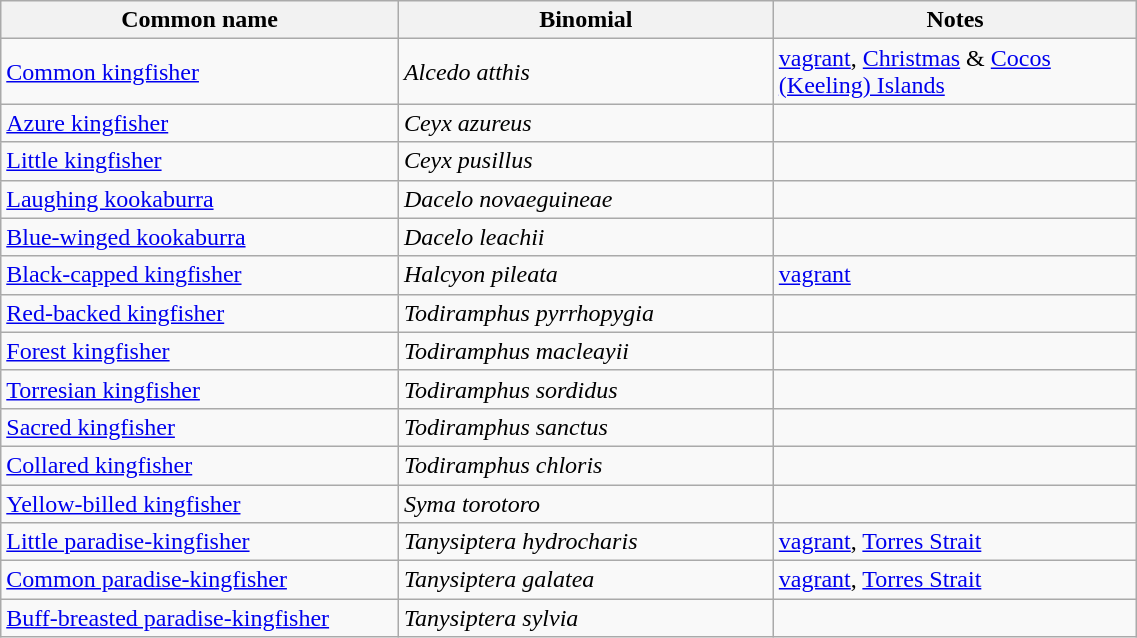<table style="width:60%;" class="wikitable">
<tr>
<th width=35%>Common name</th>
<th width=33%>Binomial</th>
<th width=32%>Notes</th>
</tr>
<tr>
<td><a href='#'>Common kingfisher</a></td>
<td><em>Alcedo atthis</em></td>
<td><a href='#'>vagrant</a>, <a href='#'>Christmas</a> & <a href='#'>Cocos (Keeling) Islands</a></td>
</tr>
<tr>
<td><a href='#'>Azure kingfisher</a></td>
<td><em>Ceyx azureus</em></td>
<td></td>
</tr>
<tr>
<td><a href='#'>Little kingfisher</a></td>
<td><em>Ceyx pusillus</em></td>
<td></td>
</tr>
<tr>
<td><a href='#'>Laughing kookaburra</a></td>
<td><em>Dacelo novaeguineae</em></td>
<td></td>
</tr>
<tr>
<td><a href='#'>Blue-winged kookaburra</a></td>
<td><em>Dacelo leachii</em></td>
<td></td>
</tr>
<tr>
<td><a href='#'>Black-capped kingfisher</a></td>
<td><em>Halcyon pileata</em></td>
<td><a href='#'>vagrant</a></td>
</tr>
<tr>
<td><a href='#'>Red-backed kingfisher</a></td>
<td><em>Todiramphus pyrrhopygia</em></td>
<td></td>
</tr>
<tr>
<td><a href='#'>Forest kingfisher</a></td>
<td><em>Todiramphus macleayii</em></td>
<td></td>
</tr>
<tr>
<td><a href='#'>Torresian kingfisher</a></td>
<td><em>Todiramphus sordidus</em></td>
<td></td>
</tr>
<tr>
<td><a href='#'>Sacred kingfisher</a></td>
<td><em>Todiramphus sanctus</em></td>
<td></td>
</tr>
<tr>
<td><a href='#'>Collared kingfisher</a></td>
<td><em>Todiramphus chloris</em></td>
<td></td>
</tr>
<tr>
<td><a href='#'>Yellow-billed kingfisher</a></td>
<td><em>Syma torotoro</em></td>
<td></td>
</tr>
<tr>
<td><a href='#'>Little paradise-kingfisher</a></td>
<td><em>Tanysiptera hydrocharis</em></td>
<td><a href='#'>vagrant</a>, <a href='#'>Torres Strait</a></td>
</tr>
<tr>
<td><a href='#'>Common paradise-kingfisher</a></td>
<td><em>Tanysiptera galatea</em></td>
<td><a href='#'>vagrant</a>, <a href='#'>Torres Strait</a></td>
</tr>
<tr>
<td><a href='#'>Buff-breasted paradise-kingfisher</a></td>
<td><em>Tanysiptera sylvia</em></td>
<td></td>
</tr>
</table>
